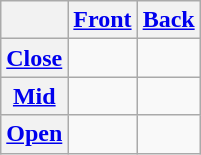<table class="wikitable" style="text-align: center;">
<tr>
<th></th>
<th><a href='#'>Front</a></th>
<th><a href='#'>Back</a></th>
</tr>
<tr>
<th><a href='#'>Close</a></th>
<td></td>
<td></td>
</tr>
<tr>
<th><a href='#'>Mid</a></th>
<td></td>
<td></td>
</tr>
<tr>
<th><a href='#'>Open</a></th>
<td></td>
<td></td>
</tr>
</table>
